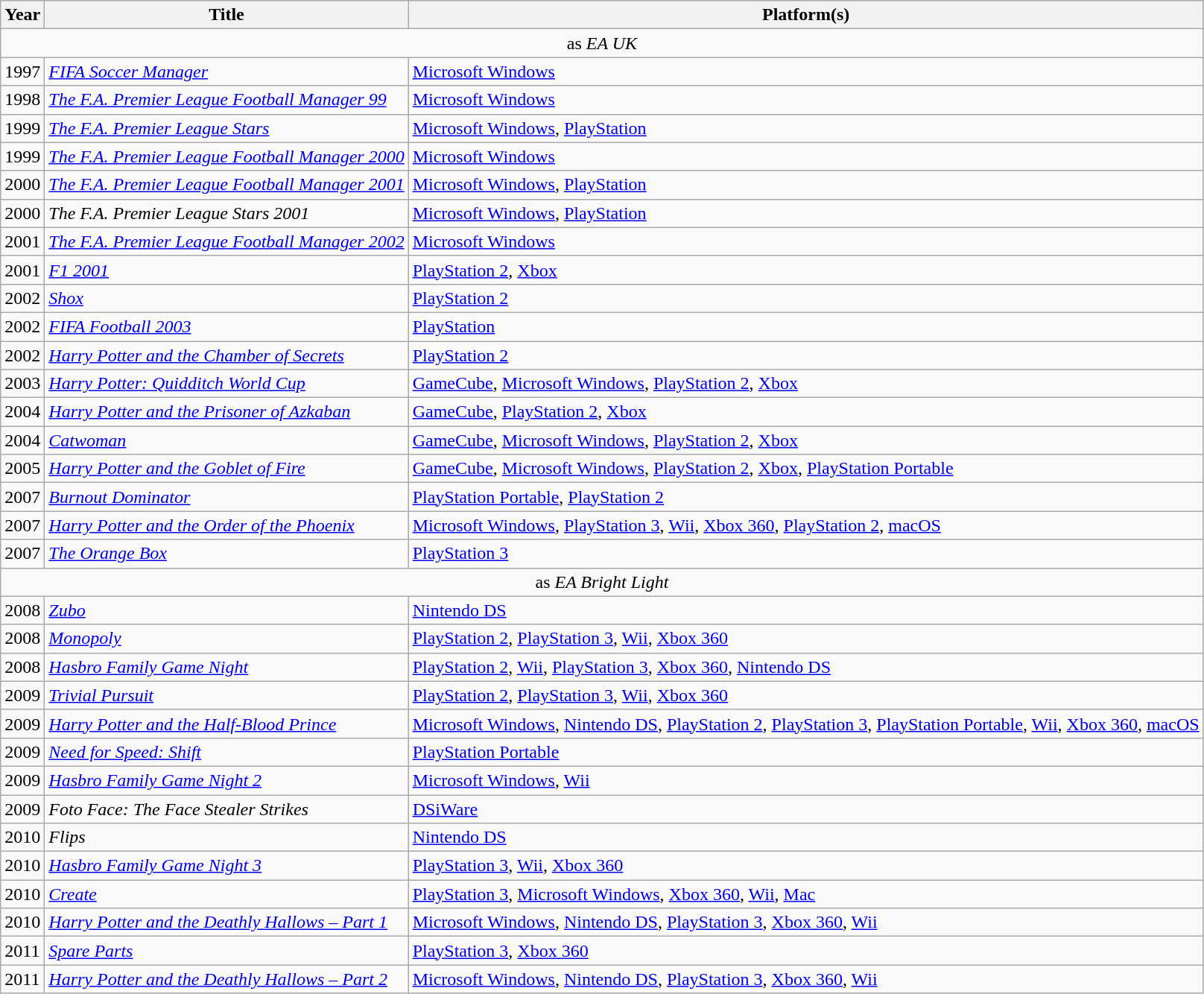<table class="wikitable sortable">
<tr>
<th>Year</th>
<th>Title</th>
<th>Platform(s)</th>
</tr>
<tr>
<td colspan="3" align="center">as <em>EA UK</em></td>
</tr>
<tr>
<td>1997</td>
<td><em><a href='#'>FIFA Soccer Manager</a></em></td>
<td><a href='#'>Microsoft Windows</a></td>
</tr>
<tr>
<td>1998</td>
<td><em><a href='#'>The F.A. Premier League Football Manager 99</a></em></td>
<td><a href='#'>Microsoft Windows</a></td>
</tr>
<tr>
<td>1999</td>
<td><em><a href='#'>The F.A. Premier League Stars</a></em></td>
<td><a href='#'>Microsoft Windows</a>, <a href='#'>PlayStation</a></td>
</tr>
<tr>
<td>1999</td>
<td><em><a href='#'>The F.A. Premier League Football Manager 2000</a></em></td>
<td><a href='#'>Microsoft Windows</a></td>
</tr>
<tr>
<td>2000</td>
<td><em><a href='#'>The F.A. Premier League Football Manager 2001</a></em></td>
<td><a href='#'>Microsoft Windows</a>, <a href='#'>PlayStation</a></td>
</tr>
<tr>
<td>2000</td>
<td><em>The F.A. Premier League Stars 2001</em></td>
<td><a href='#'>Microsoft Windows</a>, <a href='#'>PlayStation</a></td>
</tr>
<tr>
<td>2001</td>
<td><em><a href='#'>The F.A. Premier League Football Manager 2002</a></em></td>
<td><a href='#'>Microsoft Windows</a></td>
</tr>
<tr>
<td>2001</td>
<td><em><a href='#'>F1 2001</a></em></td>
<td><a href='#'>PlayStation 2</a>, <a href='#'>Xbox</a></td>
</tr>
<tr>
<td>2002</td>
<td><em><a href='#'>Shox</a></em></td>
<td><a href='#'>PlayStation 2</a></td>
</tr>
<tr>
<td>2002</td>
<td><em><a href='#'>FIFA Football 2003</a></em></td>
<td><a href='#'>PlayStation</a></td>
</tr>
<tr>
<td>2002</td>
<td><em><a href='#'>Harry Potter and the Chamber of Secrets</a></em></td>
<td><a href='#'>PlayStation 2</a></td>
</tr>
<tr>
<td>2003</td>
<td><em><a href='#'>Harry Potter: Quidditch World Cup</a></em></td>
<td><a href='#'>GameCube</a>, <a href='#'>Microsoft Windows</a>, <a href='#'>PlayStation 2</a>, <a href='#'>Xbox</a></td>
</tr>
<tr>
<td>2004</td>
<td><em><a href='#'>Harry Potter and the Prisoner of Azkaban</a></em></td>
<td><a href='#'>GameCube</a>, <a href='#'>PlayStation 2</a>, <a href='#'>Xbox</a></td>
</tr>
<tr>
<td>2004</td>
<td><em><a href='#'>Catwoman</a></em></td>
<td><a href='#'>GameCube</a>, <a href='#'>Microsoft Windows</a>, <a href='#'>PlayStation 2</a>, <a href='#'>Xbox</a></td>
</tr>
<tr>
<td>2005</td>
<td><em><a href='#'>Harry Potter and the Goblet of Fire</a></em></td>
<td><a href='#'>GameCube</a>, <a href='#'>Microsoft Windows</a>, <a href='#'>PlayStation 2</a>, <a href='#'>Xbox</a>, <a href='#'>PlayStation Portable</a></td>
</tr>
<tr>
<td>2007</td>
<td><em><a href='#'>Burnout Dominator</a></em></td>
<td><a href='#'>PlayStation Portable</a>, <a href='#'>PlayStation 2</a></td>
</tr>
<tr>
<td>2007</td>
<td><em><a href='#'>Harry Potter and the Order of the Phoenix</a></em></td>
<td><a href='#'>Microsoft Windows</a>, <a href='#'>PlayStation 3</a>, <a href='#'>Wii</a>, <a href='#'>Xbox 360</a>, <a href='#'>PlayStation 2</a>, <a href='#'>macOS</a></td>
</tr>
<tr>
<td>2007</td>
<td><em><a href='#'>The Orange Box</a></em></td>
<td><a href='#'>PlayStation 3</a></td>
</tr>
<tr>
<td colspan="3" align="center">as <em>EA Bright Light</em></td>
</tr>
<tr>
<td>2008</td>
<td><em><a href='#'>Zubo</a></em></td>
<td><a href='#'>Nintendo DS</a></td>
</tr>
<tr>
<td>2008</td>
<td><em><a href='#'>Monopoly</a></em></td>
<td><a href='#'>PlayStation 2</a>, <a href='#'>PlayStation 3</a>, <a href='#'>Wii</a>, <a href='#'>Xbox 360</a></td>
</tr>
<tr>
<td>2008</td>
<td><em><a href='#'>Hasbro Family Game Night</a></em></td>
<td><a href='#'>PlayStation 2</a>, <a href='#'>Wii</a>, <a href='#'>PlayStation 3</a>, <a href='#'>Xbox 360</a>, <a href='#'>Nintendo DS</a></td>
</tr>
<tr>
<td>2009</td>
<td><em><a href='#'>Trivial Pursuit</a></em></td>
<td><a href='#'>PlayStation 2</a>, <a href='#'>PlayStation 3</a>, <a href='#'>Wii</a>, <a href='#'>Xbox 360</a></td>
</tr>
<tr>
<td>2009</td>
<td><em><a href='#'>Harry Potter and the Half-Blood Prince</a></em></td>
<td><a href='#'>Microsoft Windows</a>, <a href='#'>Nintendo DS</a>, <a href='#'>PlayStation 2</a>, <a href='#'>PlayStation 3</a>, <a href='#'>PlayStation Portable</a>, <a href='#'>Wii</a>, <a href='#'>Xbox 360</a>, <a href='#'>macOS</a></td>
</tr>
<tr>
<td>2009</td>
<td><em><a href='#'>Need for Speed: Shift</a></em></td>
<td><a href='#'>PlayStation Portable</a></td>
</tr>
<tr>
<td>2009</td>
<td><em><a href='#'>Hasbro Family Game Night 2</a></em></td>
<td><a href='#'>Microsoft Windows</a>, <a href='#'>Wii</a></td>
</tr>
<tr>
<td>2009</td>
<td><em>Foto Face: The Face Stealer Strikes</em></td>
<td><a href='#'>DSiWare</a></td>
</tr>
<tr>
<td>2010</td>
<td><em>Flips</em></td>
<td><a href='#'>Nintendo DS</a></td>
</tr>
<tr>
<td>2010</td>
<td><em><a href='#'>Hasbro Family Game Night 3</a></em></td>
<td><a href='#'>PlayStation 3</a>, <a href='#'>Wii</a>, <a href='#'>Xbox 360</a></td>
</tr>
<tr>
<td>2010</td>
<td><em><a href='#'>Create</a></em></td>
<td><a href='#'>PlayStation 3</a>, <a href='#'>Microsoft Windows</a>, <a href='#'>Xbox 360</a>, <a href='#'>Wii</a>, <a href='#'>Mac</a></td>
</tr>
<tr>
<td>2010</td>
<td><em><a href='#'>Harry Potter and the Deathly Hallows – Part 1</a></em></td>
<td><a href='#'>Microsoft Windows</a>, <a href='#'>Nintendo DS</a>, <a href='#'>PlayStation 3</a>, <a href='#'>Xbox 360</a>, <a href='#'>Wii</a></td>
</tr>
<tr>
<td>2011</td>
<td><em><a href='#'>Spare Parts</a></em></td>
<td><a href='#'>PlayStation 3</a>, <a href='#'>Xbox 360</a></td>
</tr>
<tr>
<td>2011</td>
<td><em><a href='#'>Harry Potter and the Deathly Hallows – Part 2</a></em></td>
<td><a href='#'>Microsoft Windows</a>, <a href='#'>Nintendo DS</a>, <a href='#'>PlayStation 3</a>, <a href='#'>Xbox 360</a>, <a href='#'>Wii</a></td>
</tr>
</table>
